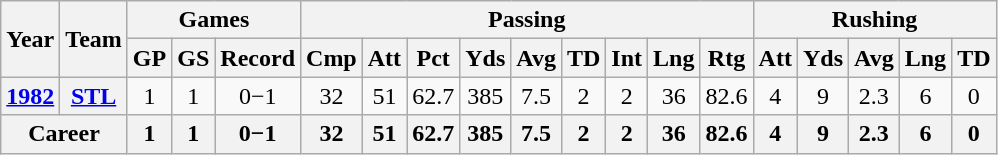<table class="wikitable " style="text-align:center">
<tr>
<th rowspan="2">Year</th>
<th rowspan="2">Team</th>
<th colspan="3">Games</th>
<th colspan="9">Passing</th>
<th colspan="5">Rushing</th>
</tr>
<tr>
<th>GP</th>
<th>GS</th>
<th>Record</th>
<th>Cmp</th>
<th>Att</th>
<th>Pct</th>
<th>Yds</th>
<th>Avg</th>
<th>TD</th>
<th>Int</th>
<th>Lng</th>
<th>Rtg</th>
<th>Att</th>
<th>Yds</th>
<th>Avg</th>
<th>Lng</th>
<th>TD</th>
</tr>
<tr>
<th><a href='#'>1982</a></th>
<th><a href='#'>STL</a></th>
<td>1</td>
<td>1</td>
<td>0−1</td>
<td>32</td>
<td>51</td>
<td>62.7</td>
<td>385</td>
<td>7.5</td>
<td>2</td>
<td>2</td>
<td>36</td>
<td>82.6</td>
<td>4</td>
<td>9</td>
<td>2.3</td>
<td>6</td>
<td>0</td>
</tr>
<tr>
<th colspan="2">Career</th>
<th>1</th>
<th>1</th>
<th>0−1</th>
<th>32</th>
<th>51</th>
<th>62.7</th>
<th>385</th>
<th>7.5</th>
<th>2</th>
<th>2</th>
<th>36</th>
<th>82.6</th>
<th>4</th>
<th>9</th>
<th>2.3</th>
<th>6</th>
<th>0</th>
</tr>
</table>
